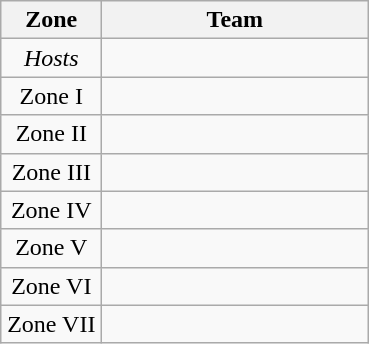<table class="wikitable">
<tr>
<th width=60>Zone</th>
<th width=170>Team</th>
</tr>
<tr>
<td align=center><em>Hosts</em></td>
<td></td>
</tr>
<tr>
<td align=center>Zone I</td>
<td></td>
</tr>
<tr>
<td align=center>Zone II</td>
<td></td>
</tr>
<tr>
<td align=center>Zone III</td>
<td></td>
</tr>
<tr>
<td align=center>Zone IV</td>
<td></td>
</tr>
<tr>
<td align=center>Zone V</td>
<td></td>
</tr>
<tr>
<td align=center>Zone VI</td>
<td></td>
</tr>
<tr>
<td align=center>Zone VII</td>
<td></td>
</tr>
</table>
